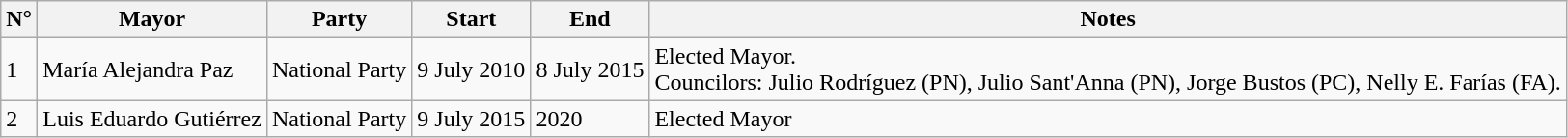<table class=wikitable>
<tr>
<th>N°</th>
<th>Mayor</th>
<th>Party</th>
<th>Start</th>
<th>End</th>
<th>Notes</th>
</tr>
<tr>
<td>1</td>
<td>María Alejandra Paz</td>
<td>National Party</td>
<td>9 July 2010</td>
<td>8 July 2015</td>
<td>Elected Mayor.<br>Councilors: Julio Rodríguez (PN), Julio Sant'Anna (PN), Jorge Bustos (PC), Nelly E. Farías (FA).</td>
</tr>
<tr>
<td>2</td>
<td>Luis Eduardo Gutiérrez</td>
<td>National Party</td>
<td>9 July 2015</td>
<td>2020</td>
<td>Elected Mayor </td>
</tr>
</table>
